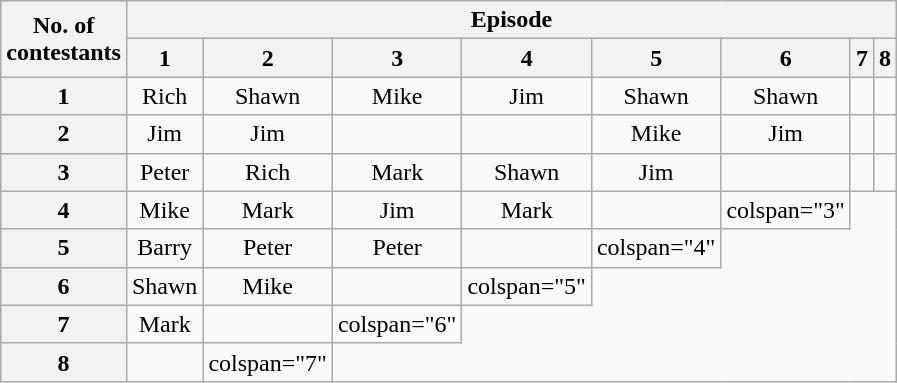<table class="wikitable" style="text-align: center">
<tr>
<th "scope="col" rowspan="2" >No. of<br>contestants</th>
<th colspan="8" scope="col">Episode</th>
</tr>
<tr>
<th scope="col">1</th>
<th scope="col">2</th>
<th scope="col">3</th>
<th scope="col">4</th>
<th scope="col">5</th>
<th scope="col">6</th>
<th scope="col">7</th>
<th scope="col">8</th>
</tr>
<tr>
<th>1</th>
<td>Rich</td>
<td>Shawn</td>
<td>Mike</td>
<td>Jim</td>
<td>Shawn</td>
<td>Shawn</td>
<td></td>
<td></td>
</tr>
<tr>
<th>2</th>
<td>Jim</td>
<td>Jim</td>
<td></td>
<td></td>
<td>Mike</td>
<td>Jim</td>
<td></td>
<td></td>
</tr>
<tr>
<th>3</th>
<td>Peter</td>
<td>Rich</td>
<td>Mark</td>
<td>Shawn</td>
<td>Jim</td>
<td></td>
<td></td>
<td></td>
</tr>
<tr>
<th>4</th>
<td>Mike</td>
<td>Mark</td>
<td>Jim</td>
<td>Mark</td>
<td></td>
<td>colspan="3" </td>
</tr>
<tr>
<th>5</th>
<td>Barry</td>
<td>Peter</td>
<td>Peter</td>
<td></td>
<td>colspan="4" </td>
</tr>
<tr>
<th>6</th>
<td>Shawn</td>
<td>Mike</td>
<td></td>
<td>colspan="5" </td>
</tr>
<tr>
<th>7</th>
<td>Mark</td>
<td></td>
<td>colspan="6" </td>
</tr>
<tr>
<th>8</th>
<td></td>
<td>colspan="7" </td>
</tr>
</table>
